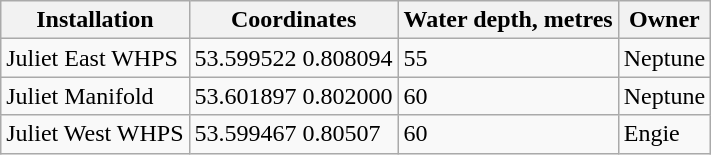<table class="wikitable">
<tr>
<th>Installation</th>
<th>Coordinates</th>
<th>Water depth, metres</th>
<th>Owner</th>
</tr>
<tr>
<td>Juliet East WHPS</td>
<td>53.599522 0.808094</td>
<td>55</td>
<td>Neptune</td>
</tr>
<tr>
<td>Juliet Manifold</td>
<td>53.601897 0.802000</td>
<td>60</td>
<td>Neptune</td>
</tr>
<tr>
<td>Juliet West WHPS</td>
<td>53.599467 0.80507</td>
<td>60</td>
<td>Engie</td>
</tr>
</table>
